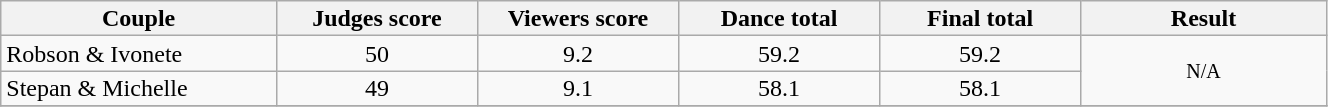<table class="wikitable" style="font-size:100%; line-height:16px; text-align:center" width="70%">
<tr>
<th width=085>Couple</th>
<th width=060>Judges score</th>
<th width=060>Viewers score</th>
<th width=060>Dance total</th>
<th width=060>Final total</th>
<th width=075>Result</th>
</tr>
<tr>
<td align="left">Robson & Ivonete</td>
<td>50</td>
<td>9.2</td>
<td>59.2</td>
<td>59.2</td>
<td rowspan=2><small>N/A</small></td>
</tr>
<tr>
<td align="left">Stepan & Michelle</td>
<td>49</td>
<td>9.1</td>
<td>58.1</td>
<td>58.1</td>
</tr>
<tr>
</tr>
</table>
